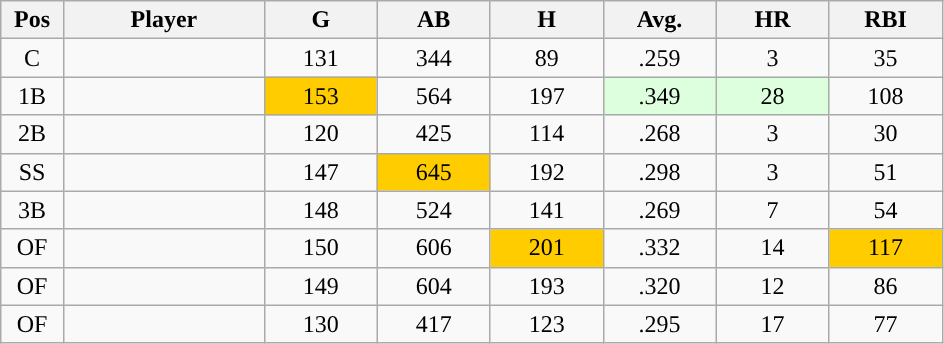<table class="wikitable sortable">
<tr>
<th bgcolor="#DDDDFF" width="5%">Pos</th>
<th bgcolor="#DDDDFF" width="16%">Player</th>
<th bgcolor="#DDDDFF" width="9%">G</th>
<th bgcolor="#DDDDFF" width="9%">AB</th>
<th bgcolor="#DDDDFF" width="9%">H</th>
<th bgcolor="#DDDDFF" width="9%">Avg.</th>
<th bgcolor="#DDDDFF" width="9%">HR</th>
<th bgcolor="#DDDDFF" width="9%">RBI</th>
</tr>
<tr align="center">
<td>C</td>
<td></td>
<td>131</td>
<td>344</td>
<td>89</td>
<td>.259</td>
<td>3</td>
<td>35</td>
</tr>
<tr align="center">
<td>1B</td>
<td></td>
<td style="background:#fc0;">153</td>
<td>564</td>
<td>197</td>
<td style="background:#DDFFDD;">.349</td>
<td style="background:#DDFFDD;">28</td>
<td>108</td>
</tr>
<tr align="center">
<td>2B</td>
<td></td>
<td>120</td>
<td>425</td>
<td>114</td>
<td>.268</td>
<td>3</td>
<td>30</td>
</tr>
<tr align="center">
<td>SS</td>
<td></td>
<td>147</td>
<td style="background:#fc0;">645</td>
<td>192</td>
<td>.298</td>
<td>3</td>
<td>51</td>
</tr>
<tr align="center">
<td>3B</td>
<td></td>
<td>148</td>
<td>524</td>
<td>141</td>
<td>.269</td>
<td>7</td>
<td>54</td>
</tr>
<tr align="center">
<td>OF</td>
<td></td>
<td>150</td>
<td>606</td>
<td style="background:#fc0;">201</td>
<td>.332</td>
<td>14</td>
<td style="background:#fc0;">117</td>
</tr>
<tr align="center">
<td>OF</td>
<td></td>
<td>149</td>
<td>604</td>
<td>193</td>
<td>.320</td>
<td>12</td>
<td>86</td>
</tr>
<tr align="center">
<td>OF</td>
<td></td>
<td>130</td>
<td>417</td>
<td>123</td>
<td>.295</td>
<td>17</td>
<td>77</td>
</tr>
</table>
